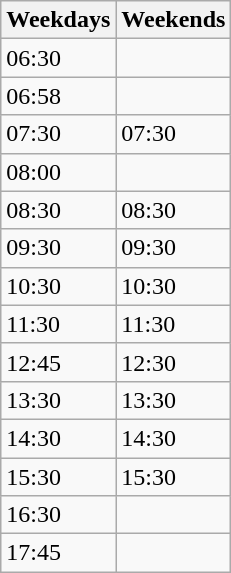<table class="wikitable">
<tr>
<th>Weekdays</th>
<th>Weekends</th>
</tr>
<tr>
<td>06:30</td>
<td></td>
</tr>
<tr>
<td>06:58</td>
<td></td>
</tr>
<tr>
<td>07:30</td>
<td>07:30</td>
</tr>
<tr>
<td>08:00</td>
<td></td>
</tr>
<tr>
<td>08:30</td>
<td>08:30</td>
</tr>
<tr>
<td>09:30</td>
<td>09:30</td>
</tr>
<tr>
<td>10:30</td>
<td>10:30</td>
</tr>
<tr>
<td>11:30</td>
<td>11:30</td>
</tr>
<tr>
<td>12:45</td>
<td>12:30</td>
</tr>
<tr>
<td>13:30</td>
<td>13:30</td>
</tr>
<tr>
<td>14:30</td>
<td>14:30</td>
</tr>
<tr>
<td>15:30</td>
<td>15:30</td>
</tr>
<tr>
<td>16:30</td>
<td></td>
</tr>
<tr>
<td>17:45</td>
<td></td>
</tr>
</table>
